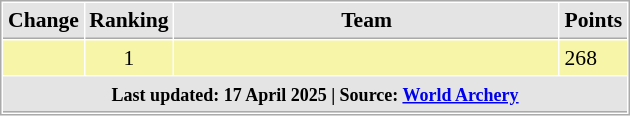<table cellspacing="1" cellpadding="3" style="border:1px solid #aaa; font-size:90%; float: left; margin-left: 1em;">
<tr style="background:#e4e4e4;">
<th style="border-bottom:1px solid #aaa; width:10px;">Change</th>
<th style="border-bottom:1px solid #aaa; width:10px;">Ranking</th>
<th style="border-bottom:1px solid #aaa; width:250px;">Team</th>
<th style="border-bottom:1px solid #aaa; width:30px;">Points</th>
</tr>
<tr style="background:#f7f6a8">
<td style="text-align:center;"><small></small></td>
<td style="text-align:center;">1</td>
<td></td>
<td>268</td>
</tr>
<tr style="background:#e4e4e4;">
<th colspan=4 style="border-bottom:1px solid #aaa; width:10px;"><small>Last updated: 17 April 2025 | Source: <a href='#'>World Archery</a></small></th>
</tr>
</table>
